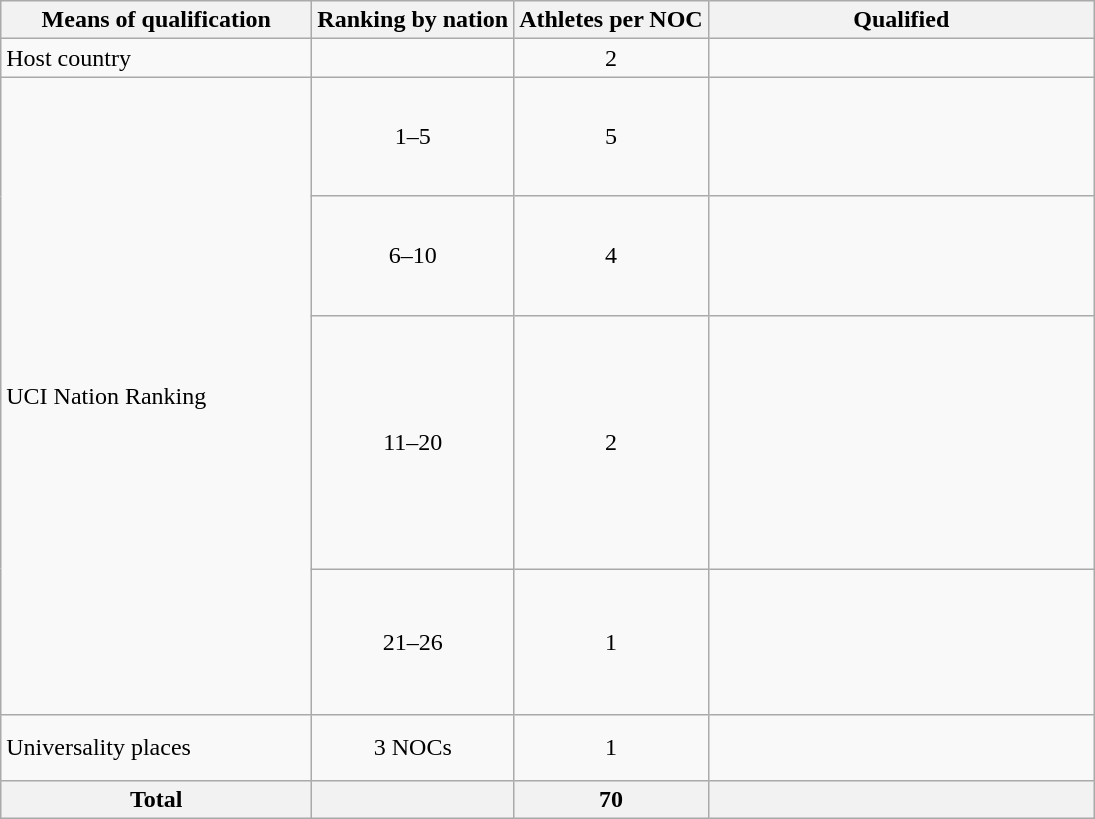<table class="wikitable"  style="text-align:center;">
<tr>
<th width="200">Means of qualification</th>
<th>Ranking by nation</th>
<th>Athletes per NOC</th>
<th width="250">Qualified</th>
</tr>
<tr>
<td style="text-align:left;">Host country</td>
<td></td>
<td>2</td>
<td align="left"></td>
</tr>
<tr>
<td style="text-align:left;" rowspan="4">UCI Nation Ranking</td>
<td>1–5</td>
<td>5</td>
<td align="left"><br><br><br><br></td>
</tr>
<tr>
<td>6–10</td>
<td>4</td>
<td align="left"><br><br><br><br></td>
</tr>
<tr>
<td>11–20</td>
<td>2</td>
<td align="left"><br><br><br><br><br><br><br><br><br></td>
</tr>
<tr>
<td>21–26</td>
<td>1</td>
<td align="left"><br><br><br><br><br></td>
</tr>
<tr>
<td style="text-align:left;">Universality places</td>
<td>3 NOCs</td>
<td>1</td>
<td align="left"><br><br></td>
</tr>
<tr>
<th>Total</th>
<th></th>
<th>70</th>
<th></th>
</tr>
</table>
